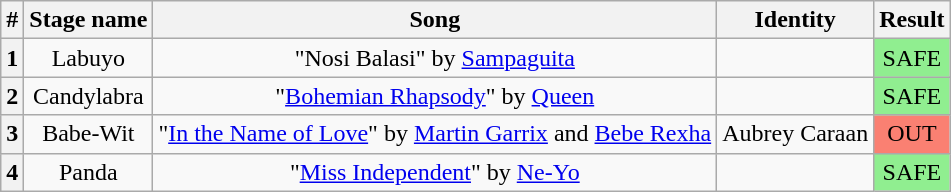<table class="wikitable" style="text-align: center;">
<tr>
<th>#</th>
<th>Stage name</th>
<th>Song</th>
<th>Identity</th>
<th>Result</th>
</tr>
<tr>
<th>1</th>
<td>Labuyo</td>
<td>"Nosi Balasi" by <a href='#'>Sampaguita</a></td>
<td></td>
<td style="background:lightgreen;">SAFE</td>
</tr>
<tr>
<th>2</th>
<td>Candylabra</td>
<td>"<a href='#'>Bohemian Rhapsody</a>" by <a href='#'>Queen</a></td>
<td></td>
<td style="background:lightgreen;">SAFE</td>
</tr>
<tr>
<th>3</th>
<td>Babe-Wit</td>
<td>"<a href='#'>In the Name of Love</a>" by <a href='#'>Martin Garrix</a> and <a href='#'>Bebe Rexha</a></td>
<td>Aubrey Caraan</td>
<td style="background:salmon;">OUT</td>
</tr>
<tr>
<th>4</th>
<td>Panda</td>
<td>"<a href='#'>Miss Independent</a>" by <a href='#'>Ne-Yo</a></td>
<td></td>
<td style="background:lightgreen;">SAFE</td>
</tr>
</table>
